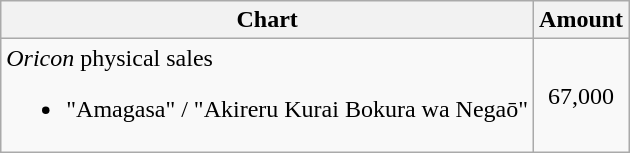<table class="wikitable">
<tr>
<th>Chart</th>
<th>Amount</th>
</tr>
<tr>
<td><em>Oricon</em> physical sales<br><ul><li>"Amagasa" / "Akireru Kurai Bokura wa Negaō"</li></ul></td>
<td align="center">67,000</td>
</tr>
</table>
